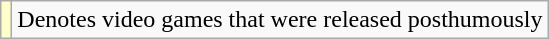<table class="wikitable">
<tr>
<td style="background:#FFFFCC;"></td>
<td>Denotes video games that were released posthumously</td>
</tr>
</table>
